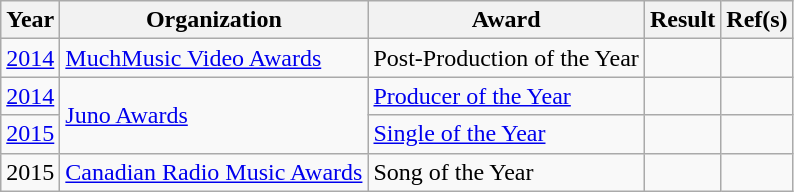<table class="wikitable plainrowheaders">
<tr align=center>
<th scope="col">Year</th>
<th scope="col">Organization</th>
<th scope="col">Award</th>
<th scope="col">Result</th>
<th scope="col">Ref(s)</th>
</tr>
<tr>
<td><a href='#'>2014</a></td>
<td><a href='#'>MuchMusic Video Awards</a></td>
<td>Post-Production of the Year</td>
<td></td>
<td style="text-align:center;"></td>
</tr>
<tr>
<td><a href='#'>2014</a></td>
<td rowspan="2"><a href='#'>Juno Awards</a></td>
<td><a href='#'>Producer of the Year</a></td>
<td></td>
<td style="text-align:center;"></td>
</tr>
<tr>
<td><a href='#'>2015</a></td>
<td><a href='#'>Single of the Year</a></td>
<td></td>
<td style="text-align:center;"></td>
</tr>
<tr>
<td>2015</td>
<td><a href='#'>Canadian Radio Music Awards</a></td>
<td>Song of the Year</td>
<td></td>
<td style="text-align:center;"></td>
</tr>
</table>
